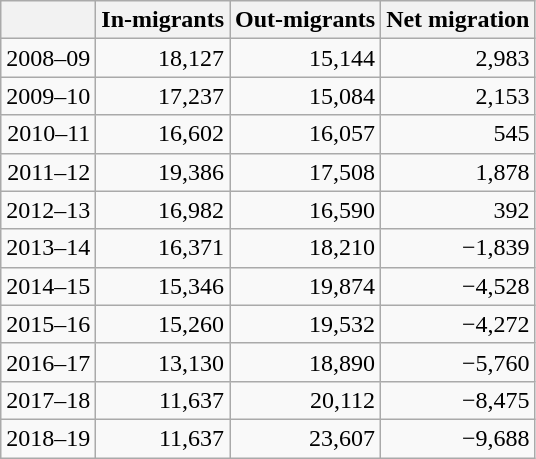<table class="wikitable">
<tr>
<th></th>
<th>In-migrants</th>
<th>Out-migrants</th>
<th>Net migration</th>
</tr>
<tr align="right">
<td>2008–09</td>
<td>18,127</td>
<td>15,144</td>
<td>2,983</td>
</tr>
<tr align="right">
<td>2009–10</td>
<td>17,237</td>
<td>15,084</td>
<td>2,153</td>
</tr>
<tr align="right">
<td>2010–11</td>
<td>16,602</td>
<td>16,057</td>
<td>545</td>
</tr>
<tr align="right">
<td>2011–12</td>
<td>19,386</td>
<td>17,508</td>
<td>1,878</td>
</tr>
<tr align="right">
<td>2012–13</td>
<td>16,982</td>
<td>16,590</td>
<td>392</td>
</tr>
<tr align="right">
<td>2013–14</td>
<td>16,371</td>
<td>18,210</td>
<td>−1,839</td>
</tr>
<tr align="right">
<td>2014–15</td>
<td>15,346</td>
<td>19,874</td>
<td>−4,528</td>
</tr>
<tr align="right">
<td>2015–16</td>
<td>15,260</td>
<td>19,532</td>
<td>−4,272</td>
</tr>
<tr align="right">
<td>2016–17</td>
<td>13,130</td>
<td>18,890</td>
<td>−5,760</td>
</tr>
<tr align="right">
<td>2017–18</td>
<td>11,637</td>
<td>20,112</td>
<td>−8,475</td>
</tr>
<tr align="right">
<td>2018–19</td>
<td>11,637</td>
<td>23,607</td>
<td>−9,688</td>
</tr>
</table>
